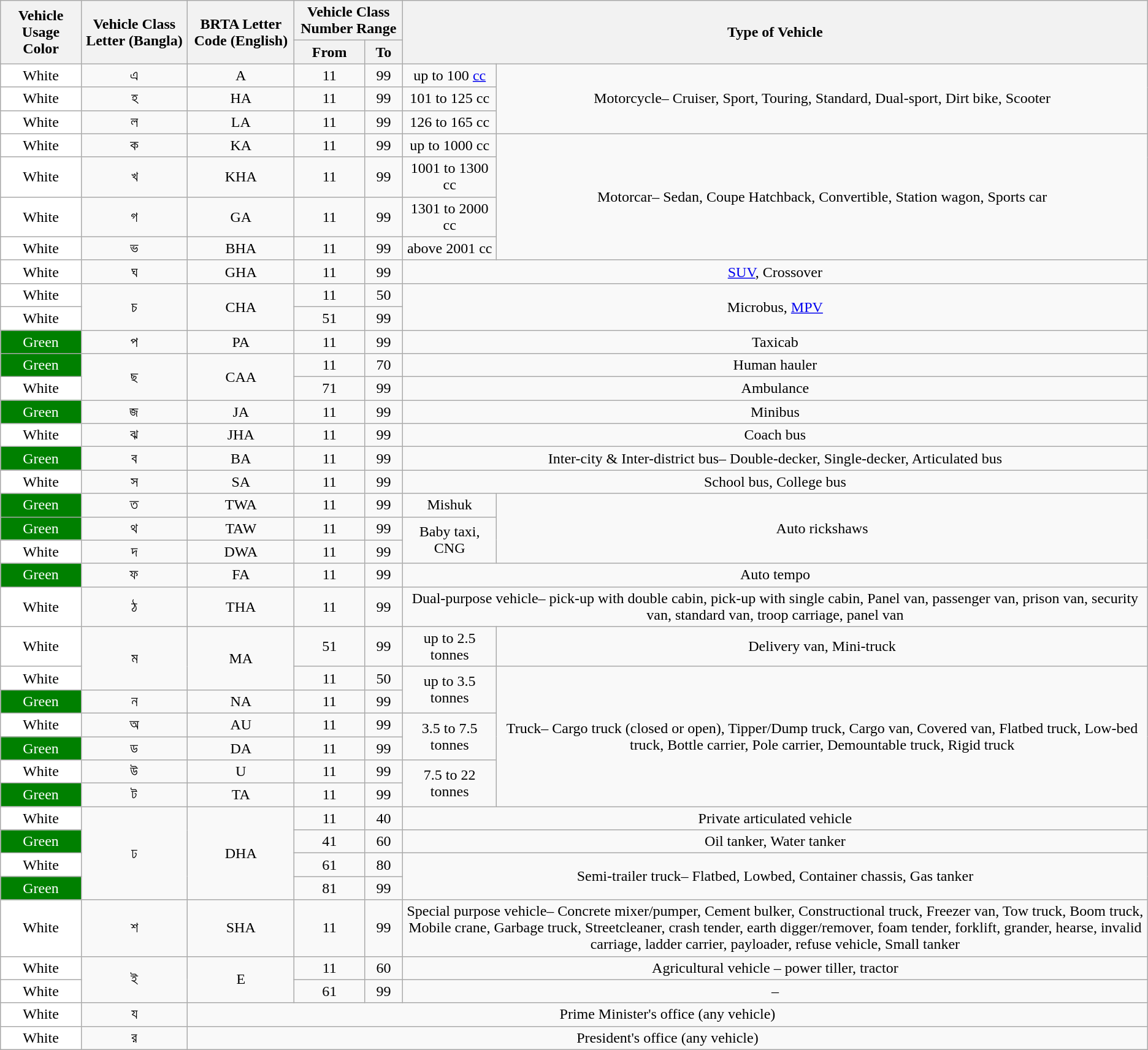<table class="wikitable" style="text-align:center;" sortable>
<tr>
<th rowspan="2">Vehicle Usage Color</th>
<th rowspan="2">Vehicle Class Letter (Bangla)</th>
<th rowspan="2">BRTA Letter Code (English)</th>
<th colspan="2">Vehicle Class Number Range</th>
<th colspan="2" rowspan="2">Type of Vehicle</th>
</tr>
<tr>
<th>From</th>
<th>To</th>
</tr>
<tr>
<td style="background:white; color:black;">White</td>
<td>এ</td>
<td>A</td>
<td>11</td>
<td>99</td>
<td>up to 100 <a href='#'>cc</a></td>
<td rowspan="3">Motorcycle– Cruiser, Sport, Touring, Standard, Dual-sport, Dirt bike, Scooter</td>
</tr>
<tr>
<td style="background:white; color:black;">White</td>
<td>হ</td>
<td>HA</td>
<td>11</td>
<td>99</td>
<td>101 to 125 cc</td>
</tr>
<tr>
<td style="background:white; color:black;">White</td>
<td>ল</td>
<td>LA</td>
<td>11</td>
<td>99</td>
<td>126 to 165 cc</td>
</tr>
<tr>
<td style="background:white; color:black;">White</td>
<td>ক</td>
<td>KA</td>
<td>11</td>
<td>99</td>
<td>up to 1000 cc</td>
<td rowspan="4">Motorcar– Sedan, Coupe Hatchback, Convertible, Station wagon, Sports car</td>
</tr>
<tr>
<td style="background:white; color:black;">White</td>
<td>খ</td>
<td>KHA</td>
<td>11</td>
<td>99</td>
<td>1001 to 1300 cc</td>
</tr>
<tr>
<td style="background:white; color:black;">White</td>
<td>গ</td>
<td>GA</td>
<td>11</td>
<td>99</td>
<td>1301 to 2000 cc</td>
</tr>
<tr>
<td style="background:white; color:black;">White</td>
<td>ভ</td>
<td>BHA</td>
<td>11</td>
<td>99</td>
<td>above 2001 cc</td>
</tr>
<tr>
<td style="background:white; color:black;">White</td>
<td>ঘ</td>
<td>GHA</td>
<td>11</td>
<td>99</td>
<td colspan="2"><a href='#'>SUV</a>, Crossover</td>
</tr>
<tr>
<td style="background:white; color:black;">White</td>
<td rowspan="2">চ</td>
<td rowspan="2">CHA</td>
<td>11</td>
<td>50</td>
<td colspan="2" rowspan="2">Microbus, <a href='#'>MPV</a></td>
</tr>
<tr>
<td style="background:white; color:black;">White</td>
<td>51</td>
<td>99</td>
</tr>
<tr>
<td style="background:green; color:white;">Green</td>
<td>প</td>
<td>PA</td>
<td>11</td>
<td>99</td>
<td colspan="2">Taxicab</td>
</tr>
<tr>
<td style="background:green; color:white;">Green</td>
<td rowspan="2">ছ</td>
<td rowspan="2">CAA</td>
<td>11</td>
<td>70</td>
<td colspan="2">Human hauler</td>
</tr>
<tr>
<td style="background:white; color:black;">White</td>
<td>71</td>
<td>99</td>
<td colspan="2">Ambulance</td>
</tr>
<tr>
<td style="background:green; color:white;">Green</td>
<td>জ</td>
<td>JA</td>
<td>11</td>
<td>99</td>
<td colspan="2">Minibus</td>
</tr>
<tr>
<td style="background:white; color:black;">White</td>
<td>ঝ</td>
<td>JHA</td>
<td>11</td>
<td>99</td>
<td colspan="2">Coach bus</td>
</tr>
<tr>
<td style="background:green; color:white;">Green</td>
<td>ব</td>
<td>BA</td>
<td>11</td>
<td>99</td>
<td colspan="2">Inter-city & Inter-district bus– Double-decker, Single-decker, Articulated bus</td>
</tr>
<tr>
<td style="background:white; color:black;">White</td>
<td>স</td>
<td>SA</td>
<td>11</td>
<td>99</td>
<td colspan="2">School bus, College bus</td>
</tr>
<tr>
<td style="background:green; color:white;">Green</td>
<td>ত</td>
<td>TWA</td>
<td>11</td>
<td>99</td>
<td>Mishuk</td>
<td rowspan="3">Auto rickshaws</td>
</tr>
<tr>
<td style="background:green; color:white;">Green</td>
<td>থ</td>
<td>TAW</td>
<td>11</td>
<td>99</td>
<td rowspan="2">Baby taxi, CNG</td>
</tr>
<tr>
<td style="background:white; color:black;">White</td>
<td>দ</td>
<td>DWA</td>
<td>11</td>
<td>99</td>
</tr>
<tr>
<td style="background:green; color:white;">Green</td>
<td>ফ</td>
<td>FA</td>
<td>11</td>
<td>99</td>
<td colspan="2">Auto tempo</td>
</tr>
<tr>
<td style="background:white; color:black;">White</td>
<td>ঠ</td>
<td>THA</td>
<td>11</td>
<td>99</td>
<td colspan="2">Dual-purpose vehicle– pick-up with double cabin, pick-up with single cabin, Panel van, passenger van, prison van, security van, standard van, troop carriage, panel van</td>
</tr>
<tr>
<td style="background:white; color:black;">White</td>
<td rowspan="2">ম</td>
<td rowspan="2">MA</td>
<td>51</td>
<td>99</td>
<td>up to 2.5 tonnes</td>
<td>Delivery van, Mini-truck</td>
</tr>
<tr>
<td style="background:white; color:black;">White</td>
<td>11</td>
<td>50</td>
<td rowspan="2">up to 3.5 tonnes</td>
<td rowspan="6">Truck– Cargo truck (closed or open), Tipper/Dump truck, Cargo van, Covered van, Flatbed truck, Low-bed truck, Bottle carrier, Pole carrier, Demountable truck, Rigid truck</td>
</tr>
<tr>
<td style="background:green; color:white;">Green</td>
<td>ন</td>
<td>NA</td>
<td>11</td>
<td>99</td>
</tr>
<tr>
<td style="background:white; color:black;">White</td>
<td>অ</td>
<td>AU</td>
<td>11</td>
<td>99</td>
<td rowspan="2">3.5 to 7.5 tonnes</td>
</tr>
<tr>
<td style="background:green; color:white;">Green</td>
<td>ড</td>
<td>DA</td>
<td>11</td>
<td>99</td>
</tr>
<tr>
<td style="background:white; color:black;">White</td>
<td>উ</td>
<td>U</td>
<td>11</td>
<td>99</td>
<td rowspan="2">7.5 to 22 tonnes</td>
</tr>
<tr>
<td style="background:green; color:white;">Green</td>
<td>ট</td>
<td>TA</td>
<td>11</td>
<td>99</td>
</tr>
<tr>
<td style="background:white; color:black;">White</td>
<td rowspan="4">ঢ</td>
<td rowspan="4">DHA</td>
<td>11</td>
<td>40</td>
<td colspan="2">Private articulated vehicle</td>
</tr>
<tr>
<td style="background:green; color:white;">Green</td>
<td>41</td>
<td>60</td>
<td colspan="2">Oil tanker, Water tanker</td>
</tr>
<tr>
<td style="background:white; color:black;">White</td>
<td>61</td>
<td>80</td>
<td colspan="2" rowspan="2">Semi-trailer truck– Flatbed, Lowbed, Container chassis, Gas tanker</td>
</tr>
<tr>
<td style="background:green; color:white;">Green</td>
<td>81</td>
<td>99</td>
</tr>
<tr>
<td style="background:white; color:black;">White</td>
<td>শ</td>
<td>SHA</td>
<td>11</td>
<td>99</td>
<td colspan="2">Special purpose vehicle– Concrete mixer/pumper, Cement bulker, Constructional truck, Freezer van, Tow truck, Boom truck, Mobile crane, Garbage truck, Streetcleaner, crash tender, earth digger/remover, foam tender, forklift, grander, hearse, invalid carriage, ladder carrier, payloader, refuse vehicle, Small tanker</td>
</tr>
<tr>
<td style="background:white; color:black;">White</td>
<td rowspan="2">ই</td>
<td rowspan="2">E</td>
<td>11</td>
<td>60</td>
<td colspan="2">Agricultural vehicle – power tiller, tractor</td>
</tr>
<tr>
<td style="background:white; color:black;">White</td>
<td>61</td>
<td>99</td>
<td colspan="2">–</td>
</tr>
<tr>
<td style="background:white; color:black;">White</td>
<td>য</td>
<td colspan="5">Prime Minister's office (any vehicle)</td>
</tr>
<tr>
<td style="background:white; color:black;">White</td>
<td>র</td>
<td colspan="5">President's office (any vehicle)</td>
</tr>
</table>
